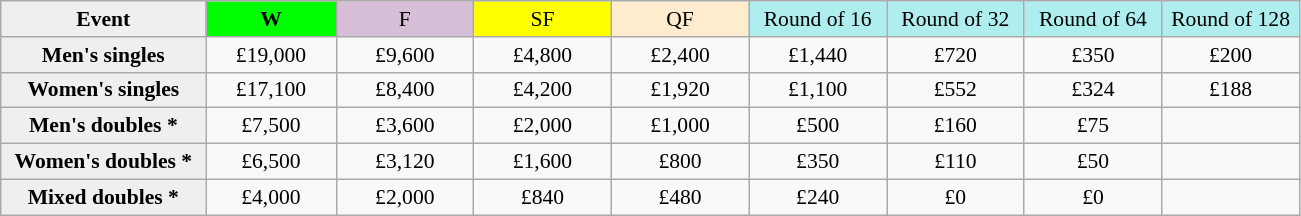<table class=wikitable style=font-size:90%;text-align:center>
<tr>
<td style="width:130px; background:#efefef;"><strong>Event</strong></td>
<td style="width:80px; background:lime;"><strong>W</strong></td>
<td style="width:85px; background:thistle;">F</td>
<td style="width:85px; background:#ff0;">SF</td>
<td style="width:85px; background:#ffebcd;">QF</td>
<td style="width:85px; background:#afeeee;">Round of 16</td>
<td style="width:85px; background:#afeeee;">Round of 32</td>
<td style="width:85px; background:#afeeee;">Round of 64</td>
<td style="width:85px; background:#afeeee;">Round of 128</td>
</tr>
<tr>
<td style="background:#efefef;"><strong>Men's singles</strong></td>
<td>£19,000</td>
<td>£9,600</td>
<td>£4,800</td>
<td>£2,400</td>
<td>£1,440</td>
<td>£720</td>
<td>£350</td>
<td>£200</td>
</tr>
<tr>
<td style="background:#efefef;"><strong>Women's singles</strong></td>
<td>£17,100</td>
<td>£8,400</td>
<td>£4,200</td>
<td>£1,920</td>
<td>£1,100</td>
<td>£552</td>
<td>£324</td>
<td>£188</td>
</tr>
<tr>
<td style="background:#efefef;"><strong>Men's doubles *</strong></td>
<td>£7,500</td>
<td>£3,600</td>
<td>£2,000</td>
<td>£1,000</td>
<td>£500</td>
<td>£160</td>
<td>£75</td>
<td></td>
</tr>
<tr>
<td style="background:#efefef;"><strong>Women's doubles *</strong></td>
<td>£6,500</td>
<td>£3,120</td>
<td>£1,600</td>
<td>£800</td>
<td>£350</td>
<td>£110</td>
<td>£50</td>
<td></td>
</tr>
<tr>
<td style="background:#efefef;"><strong>Mixed doubles *</strong></td>
<td>£4,000</td>
<td>£2,000</td>
<td>£840</td>
<td>£480</td>
<td>£240</td>
<td>£0</td>
<td>£0</td>
<td></td>
</tr>
</table>
